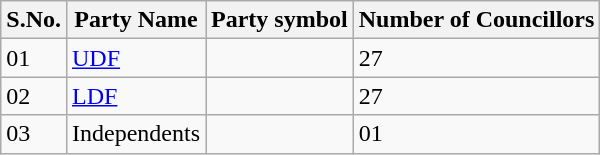<table class="sortable wikitable">
<tr>
<th>S.No.</th>
<th>Party Name</th>
<th>Party symbol</th>
<th>Number of Councillors</th>
</tr>
<tr>
<td>01</td>
<td><a href='#'>UDF</a></td>
<td></td>
<td>27</td>
</tr>
<tr>
<td>02</td>
<td><a href='#'>LDF</a></td>
<td></td>
<td>27</td>
</tr>
<tr>
<td>03</td>
<td>Independents</td>
<td></td>
<td>01</td>
</tr>
</table>
